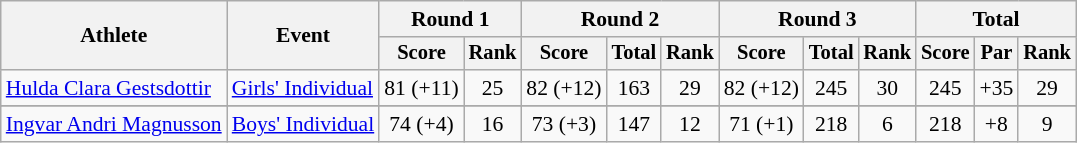<table class="wikitable" style="font-size:90%">
<tr>
<th rowspan="2">Athlete</th>
<th rowspan="2">Event</th>
<th colspan="2">Round 1</th>
<th colspan="3">Round 2</th>
<th colspan="3">Round 3</th>
<th colspan="3">Total</th>
</tr>
<tr style="font-size:95%">
<th>Score</th>
<th>Rank</th>
<th>Score</th>
<th>Total</th>
<th>Rank</th>
<th>Score</th>
<th>Total</th>
<th>Rank</th>
<th>Score</th>
<th>Par</th>
<th>Rank</th>
</tr>
<tr align=center>
<td align=left><a href='#'>Hulda Clara Gestsdottir</a></td>
<td align=left><a href='#'>Girls' Individual</a></td>
<td>81 (+11)</td>
<td>25</td>
<td>82 (+12)</td>
<td>163</td>
<td>29</td>
<td>82 (+12)</td>
<td>245</td>
<td>30</td>
<td>245</td>
<td>+35</td>
<td>29</td>
</tr>
<tr>
</tr>
<tr align=center>
<td align=left><a href='#'>Ingvar Andri Magnusson</a></td>
<td align=left><a href='#'>Boys' Individual</a></td>
<td>74 (+4)</td>
<td>16</td>
<td>73 (+3)</td>
<td>147</td>
<td>12</td>
<td>71 (+1)</td>
<td>218</td>
<td>6</td>
<td>218</td>
<td>+8</td>
<td>9</td>
</tr>
</table>
